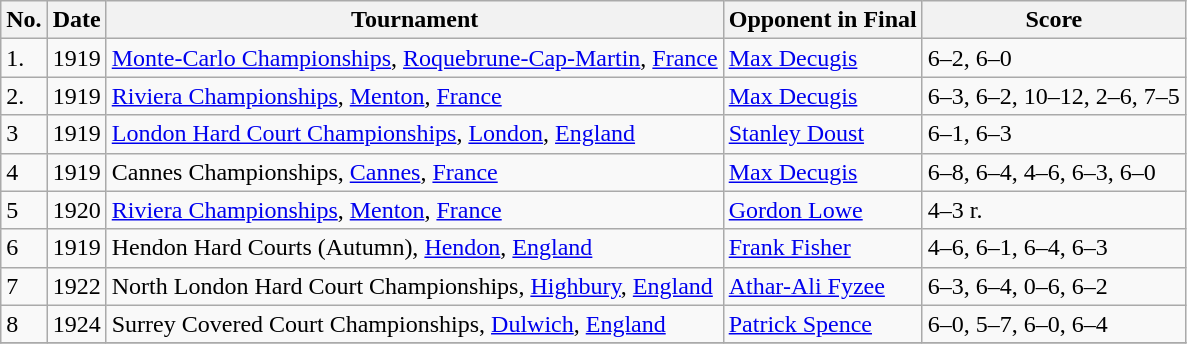<table class="wikitable">
<tr>
<th>No.</th>
<th>Date</th>
<th>Tournament</th>
<th>Opponent in Final</th>
<th>Score</th>
</tr>
<tr>
<td>1.</td>
<td>1919</td>
<td><a href='#'>Monte-Carlo Championships</a>, <a href='#'>Roquebrune-Cap-Martin</a>, <a href='#'>France</a></td>
<td> <a href='#'>Max Decugis</a></td>
<td>6–2, 6–0</td>
</tr>
<tr>
<td>2.</td>
<td>1919</td>
<td><a href='#'>Riviera Championships</a>, <a href='#'>Menton</a>, <a href='#'>France</a></td>
<td> <a href='#'>Max Decugis</a></td>
<td>6–3, 6–2, 10–12, 2–6, 7–5</td>
</tr>
<tr>
<td>3</td>
<td>1919</td>
<td><a href='#'>London Hard Court Championships</a>, <a href='#'>London</a>, <a href='#'>England</a></td>
<td> <a href='#'>Stanley Doust</a></td>
<td>6–1, 6–3</td>
</tr>
<tr>
<td>4</td>
<td>1919</td>
<td>Cannes Championships, <a href='#'>Cannes</a>, <a href='#'>France</a></td>
<td> <a href='#'>Max Decugis</a></td>
<td>6–8, 6–4, 4–6, 6–3, 6–0</td>
</tr>
<tr>
<td>5</td>
<td>1920</td>
<td><a href='#'>Riviera Championships</a>, <a href='#'>Menton</a>, <a href='#'>France</a></td>
<td> <a href='#'>Gordon Lowe</a></td>
<td>4–3 r.</td>
</tr>
<tr>
<td>6</td>
<td>1919</td>
<td>Hendon Hard Courts (Autumn), <a href='#'>Hendon</a>, <a href='#'>England</a></td>
<td> <a href='#'>Frank Fisher</a></td>
<td>4–6, 6–1, 6–4, 6–3</td>
</tr>
<tr>
<td>7</td>
<td>1922</td>
<td>North London Hard Court Championships, <a href='#'>Highbury</a>, <a href='#'>England</a></td>
<td> <a href='#'>Athar-Ali Fyzee</a></td>
<td>6–3, 6–4, 0–6, 6–2</td>
</tr>
<tr>
<td>8</td>
<td>1924</td>
<td>Surrey Covered Court Championships, <a href='#'>Dulwich</a>, <a href='#'>England</a></td>
<td> <a href='#'>Patrick Spence</a></td>
<td>6–0, 5–7, 6–0, 6–4</td>
</tr>
<tr>
</tr>
</table>
